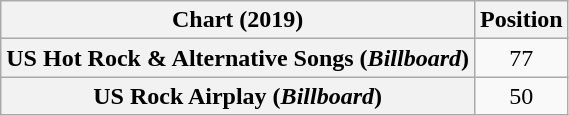<table class="wikitable plainrowheaders sortable " style="text-align:center">
<tr>
<th>Chart (2019)</th>
<th>Position</th>
</tr>
<tr>
<th scope="row">US Hot Rock & Alternative Songs (<em>Billboard</em>)</th>
<td>77</td>
</tr>
<tr>
<th scope="row">US Rock Airplay (<em>Billboard</em>)</th>
<td>50</td>
</tr>
</table>
